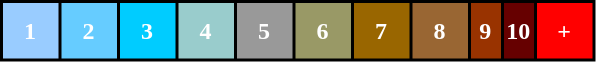<table align="center" style="background: Black; color: White">
<tr>
<td align="center" height="35" width="35" style="background: #99CCFF"><strong>1</strong></td>
<td align="center" height="35" width="35" style="background: #66CCFF"><strong>2</strong></td>
<td align="center" height="35" width="35" style="background: #00CCFF"><strong>3</strong></td>
<td align="center" height="35" width="35" style="background: #99CCCC"><strong>4</strong></td>
<td align="center" height="35" width="35" align="center" height="35" width="35" style="background: #999999"><strong>5</strong></td>
<td align="center" height="35" width="35" style="background: #999966"><strong>6</strong></td>
<td align="center" height="35" width="35" style="background: #996600"><strong>7</strong></td>
<td align="center" height="35" width="35" style="background: #996633"><strong>8</strong></td>
<td align="center" width="18" align="center" height="35" width="35" style="background: #993300"><strong>9</strong></td>
<td align="center" width="18" align="center" height="35" width="35" style="background: #660000"><strong>10</strong></td>
<td align="center" height="35" width="35" style="background: #FF0000"><strong>+</strong></td>
</tr>
</table>
